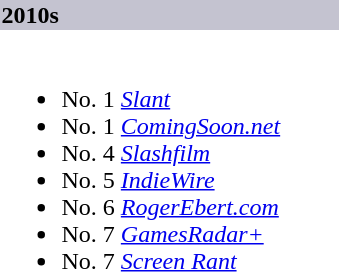<table class="collapsible collapsed">
<tr>
<th style="width:14em; background:#C4C3D0; text-align:left">2010s</th>
</tr>
<tr>
<td colspan=><br><ul><li>No. 1 <em><a href='#'>Slant</a></em></li><li>No. 1 <em><a href='#'>ComingSoon.net</a></em></li><li>No. 4 <em><a href='#'>Slashfilm</a></em></li><li>No. 5 <em><a href='#'>IndieWire</a></em></li><li>No. 6 <em><a href='#'>RogerEbert.com</a></em></li><li>No. 7 <em><a href='#'>GamesRadar+</a></em></li><li>No. 7 <em><a href='#'>Screen Rant</a></em></li></ul></td>
</tr>
</table>
